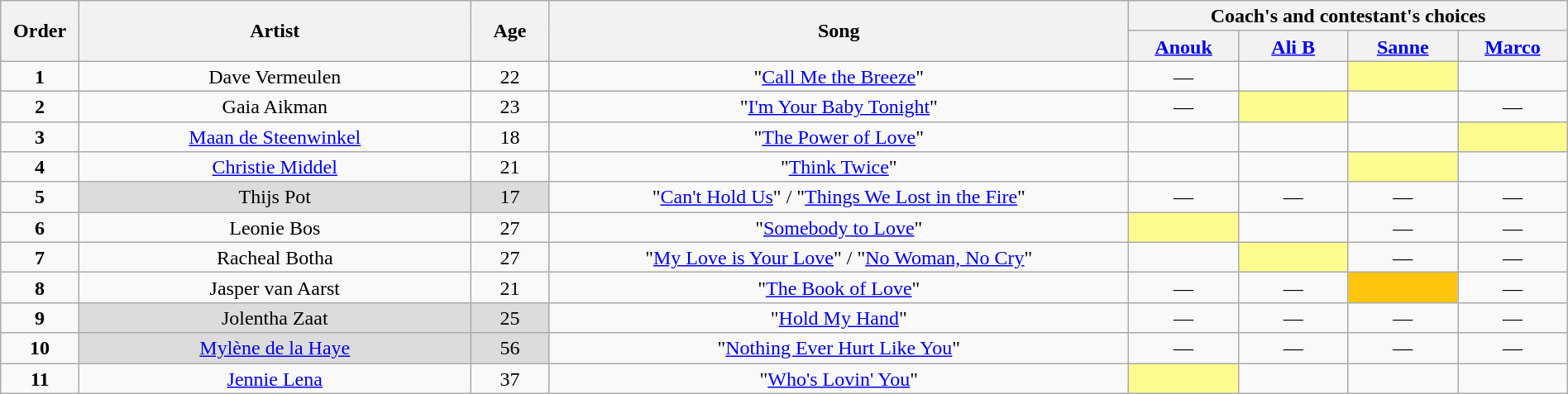<table class="wikitable" style="text-align:center; line-height:17px; width:100%;">
<tr>
<th scope="col" rowspan="2" style="width:05%;">Order</th>
<th scope="col" rowspan="2" style="width:25%;">Artist</th>
<th scope="col" rowspan="2" style="width:05%;">Age</th>
<th scope="col" rowspan="2" style="width:37%;">Song</th>
<th scope="col" colspan="4" style="width:28%;">Coach's and contestant's choices</th>
</tr>
<tr>
<th style="width:07%;"><a href='#'>Anouk</a></th>
<th style="width:07%;"><a href='#'>Ali B</a></th>
<th style="width:07%;"><a href='#'>Sanne</a></th>
<th style="width:07%;"><a href='#'>Marco</a></th>
</tr>
<tr>
<td><strong>1</strong></td>
<td>Dave Vermeulen</td>
<td>22</td>
<td>"<a href='#'>Call Me the Breeze</a>"</td>
<td>—</td>
<td><strong></strong></td>
<td style="background:#fdfc8f;"><strong></strong></td>
<td><strong></strong></td>
</tr>
<tr>
<td><strong>2</strong></td>
<td>Gaia Aikman</td>
<td>23</td>
<td>"<a href='#'>I'm Your Baby Tonight</a>"</td>
<td>—</td>
<td style="background:#fdfc8f;"><strong></strong></td>
<td><strong></strong></td>
<td>—</td>
</tr>
<tr>
<td><strong>3</strong></td>
<td><a href='#'>Maan de Steenwinkel</a></td>
<td>18</td>
<td>"<a href='#'>The Power of Love</a>"</td>
<td><strong></strong></td>
<td><strong></strong></td>
<td><strong></strong></td>
<td style="background:#fdfc8f;"><strong></strong></td>
</tr>
<tr>
<td><strong>4</strong></td>
<td><a href='#'>Christie Middel</a></td>
<td>21</td>
<td>"<a href='#'>Think Twice</a>"</td>
<td><strong></strong></td>
<td><strong></strong></td>
<td style="background:#fdfc8f;"><strong></strong></td>
<td><strong></strong></td>
</tr>
<tr>
<td><strong>5</strong></td>
<td style="background:#DCDCDC;">Thijs Pot</td>
<td style="background:#DCDCDC;">17</td>
<td>"<a href='#'>Can't Hold Us</a>" / "<a href='#'>Things We Lost in the Fire</a>"</td>
<td>—</td>
<td>—</td>
<td>—</td>
<td>—</td>
</tr>
<tr>
<td><strong>6</strong></td>
<td>Leonie Bos</td>
<td>27</td>
<td>"<a href='#'>Somebody to Love</a>"</td>
<td style="background:#fdfc8f;"><strong></strong></td>
<td><strong></strong></td>
<td>—</td>
<td>—</td>
</tr>
<tr>
<td><strong>7</strong></td>
<td>Racheal Botha</td>
<td>27</td>
<td>"<a href='#'>My Love is Your Love</a>" / "<a href='#'>No Woman, No Cry</a>"</td>
<td><strong></strong></td>
<td style="background:#fdfc8f;"><strong></strong></td>
<td>—</td>
<td>—</td>
</tr>
<tr>
<td><strong>8</strong></td>
<td>Jasper van Aarst</td>
<td>21</td>
<td>"<a href='#'>The Book of Love</a>"</td>
<td>—</td>
<td>—</td>
<td style="background: #ffc40c;"><strong></strong></td>
<td>—</td>
</tr>
<tr>
<td><strong>9</strong></td>
<td style="background:#DCDCDC;">Jolentha Zaat</td>
<td style="background:#DCDCDC;">25</td>
<td>"<a href='#'>Hold My Hand</a>"</td>
<td>—</td>
<td>—</td>
<td>—</td>
<td>—</td>
</tr>
<tr>
<td><strong>10</strong></td>
<td style="background:#DCDCDC;"><a href='#'>Mylène de la Haye</a></td>
<td style="background:#DCDCDC;">56</td>
<td>"<a href='#'>Nothing Ever Hurt Like You</a>"</td>
<td>—</td>
<td>—</td>
<td>—</td>
<td>—</td>
</tr>
<tr>
<td><strong>11</strong></td>
<td><a href='#'>Jennie Lena</a></td>
<td>37</td>
<td>"<a href='#'>Who's Lovin' You</a>"</td>
<td style="background:#fdfc8f;"><strong></strong></td>
<td><strong></strong></td>
<td><strong></strong></td>
<td><strong></strong></td>
</tr>
</table>
